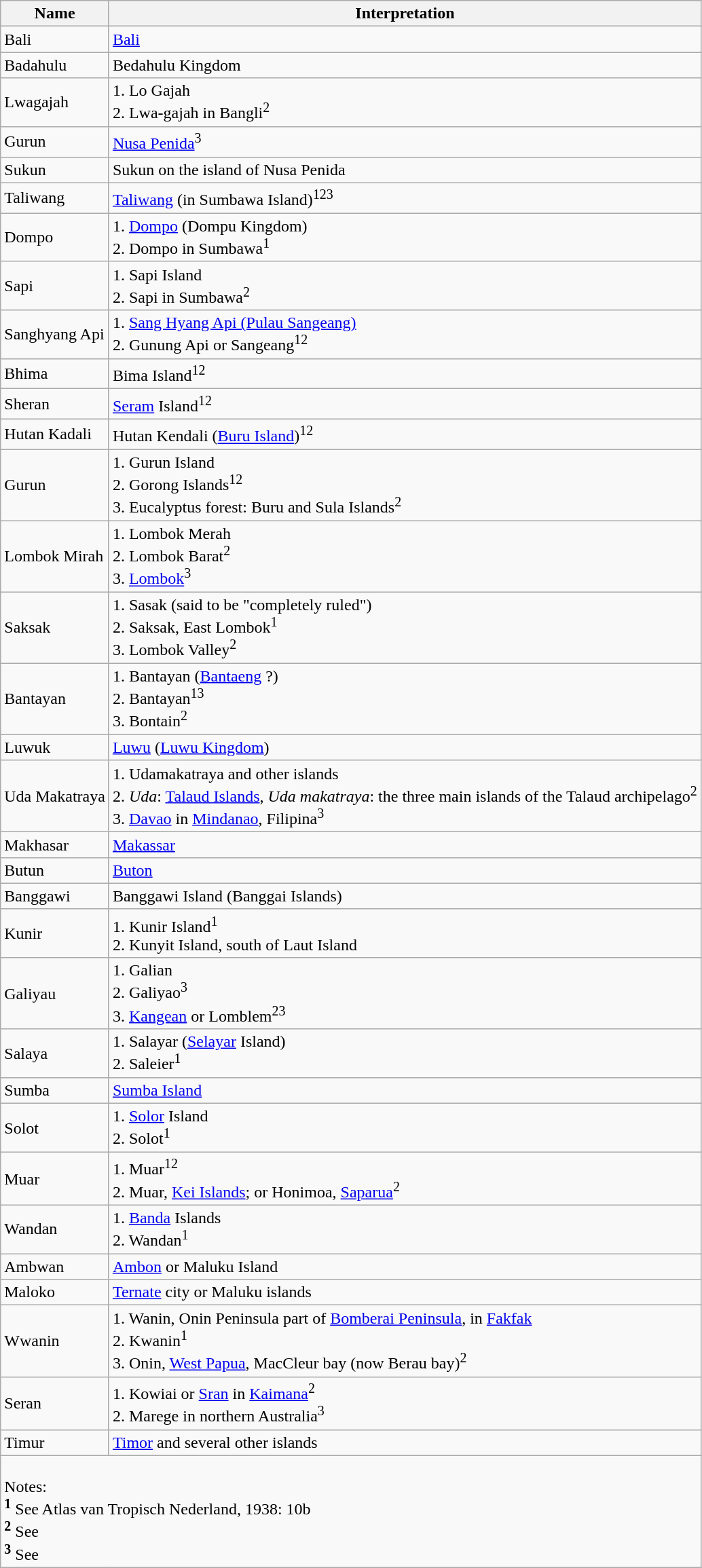<table class="wikitable">
<tr>
<th>Name</th>
<th>Interpretation</th>
</tr>
<tr>
<td>Bali</td>
<td><a href='#'>Bali</a></td>
</tr>
<tr>
<td>Badahulu</td>
<td>Bedahulu Kingdom</td>
</tr>
<tr>
<td>Lwagajah</td>
<td>1. Lo Gajah<br>2. Lwa-gajah in Bangli<sup>2</sup></td>
</tr>
<tr>
<td>Gurun</td>
<td><a href='#'>Nusa Penida</a><sup>3</sup></td>
</tr>
<tr>
<td>Sukun</td>
<td>Sukun on the island of Nusa Penida</td>
</tr>
<tr>
<td>Taliwang</td>
<td><a href='#'>Taliwang</a> (in Sumbawa Island)<sup>123</sup></td>
</tr>
<tr>
<td>Dompo</td>
<td>1. <a href='#'>Dompo</a> (Dompu Kingdom)<br>2. Dompo in Sumbawa<sup>1</sup></td>
</tr>
<tr>
<td>Sapi</td>
<td>1. Sapi Island<br>2. Sapi in Sumbawa<sup>2</sup></td>
</tr>
<tr>
<td>Sanghyang Api</td>
<td>1. <a href='#'>Sang Hyang Api (Pulau Sangeang)</a><br>2. Gunung Api or Sangeang<sup>12</sup></td>
</tr>
<tr>
<td>Bhima</td>
<td>Bima Island<sup>12</sup></td>
</tr>
<tr>
<td>Sheran</td>
<td><a href='#'>Seram</a> Island<sup>12</sup></td>
</tr>
<tr>
<td>Hutan Kadali</td>
<td>Hutan Kendali (<a href='#'>Buru Island</a>)<sup>12</sup></td>
</tr>
<tr>
<td>Gurun</td>
<td>1. Gurun Island<br>2. Gorong Islands<sup>12</sup><br>3. Eucalyptus forest: Buru and Sula Islands<sup>2</sup></td>
</tr>
<tr>
<td>Lombok Mirah</td>
<td>1. Lombok Merah<br>2. Lombok Barat<sup>2</sup><br>3. <a href='#'>Lombok</a><sup>3</sup></td>
</tr>
<tr>
<td>Saksak</td>
<td>1. Sasak (said to be "completely ruled")<br>2. Saksak, East Lombok<sup>1</sup><br>3. Lombok Valley<sup>2</sup></td>
</tr>
<tr>
<td>Bantayan</td>
<td>1. Bantayan (<a href='#'>Bantaeng</a> ?)<br>2. Bantayan<sup>13</sup><br>3. Bontain<sup>2</sup></td>
</tr>
<tr>
<td>Luwuk</td>
<td><a href='#'>Luwu</a> (<a href='#'>Luwu Kingdom</a>)</td>
</tr>
<tr>
<td>Uda Makatraya</td>
<td>1. Udamakatraya and other islands<br>2. <em>Uda</em>: <a href='#'>Talaud Islands</a>, <em>Uda makatraya</em>: the three main islands of the Talaud archipelago<sup>2</sup><br>3. <a href='#'>Davao</a> in <a href='#'>Mindanao</a>, Filipina<sup>3</sup></td>
</tr>
<tr>
<td>Makhasar</td>
<td><a href='#'>Makassar</a></td>
</tr>
<tr>
<td>Butun</td>
<td><a href='#'>Buton</a></td>
</tr>
<tr>
<td>Banggawi</td>
<td>Banggawi Island (Banggai Islands)</td>
</tr>
<tr>
<td>Kunir</td>
<td>1. Kunir Island<sup>1</sup><br>2. Kunyit Island, south of Laut Island</td>
</tr>
<tr>
<td>Galiyau</td>
<td>1. Galian<br>2. Galiyao<sup>3</sup><br>3. <a href='#'>Kangean</a> or Lomblem<sup>23</sup></td>
</tr>
<tr>
<td>Salaya</td>
<td>1. Salayar (<a href='#'>Selayar</a> Island)<br>2. Saleier<sup>1</sup></td>
</tr>
<tr>
<td>Sumba</td>
<td><a href='#'>Sumba Island</a></td>
</tr>
<tr>
<td>Solot</td>
<td>1. <a href='#'>Solor</a> Island<br>2. Solot<sup>1</sup></td>
</tr>
<tr>
<td>Muar</td>
<td>1. Muar<sup>12</sup><br>2. Muar, <a href='#'>Kei Islands</a>; or Honimoa, <a href='#'>Saparua</a><sup>2</sup></td>
</tr>
<tr>
<td>Wandan</td>
<td>1. <a href='#'>Banda</a> Islands<br>2. Wandan<sup>1</sup></td>
</tr>
<tr>
<td>Ambwan</td>
<td><a href='#'>Ambon</a> or Maluku Island</td>
</tr>
<tr>
<td>Maloko</td>
<td><a href='#'>Ternate</a> city or Maluku islands</td>
</tr>
<tr>
<td>Wwanin</td>
<td>1. Wanin, Onin Peninsula part of <a href='#'>Bomberai Peninsula</a>, in <a href='#'>Fakfak</a><br>2. Kwanin<sup>1</sup><br>3. Onin, <a href='#'>West Papua</a>, MacCleur bay (now Berau bay)<sup>2</sup></td>
</tr>
<tr>
<td>Seran</td>
<td>1. Kowiai or <a href='#'>Sran</a> in <a href='#'>Kaimana</a><sup>2</sup><br>2. Marege in northern Australia<sup>3</sup></td>
</tr>
<tr>
<td>Timur</td>
<td><a href='#'>Timor</a> and several other islands</td>
</tr>
<tr>
<td colspan="2"><br>Notes:<br>
<sup><strong>1</strong></sup> See Atlas van Tropisch Nederland, 1938: 10b<br>
<sup><strong>2</strong></sup> See <br>
<sup><strong>3</strong></sup> See </td>
</tr>
</table>
